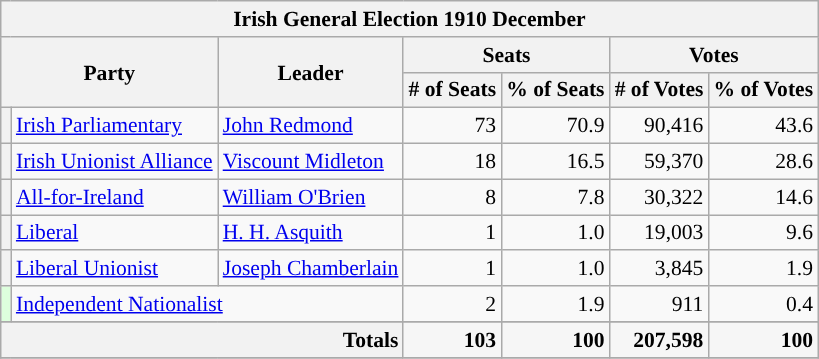<table class="wikitable" style="font-size: 90%;">
<tr>
<th colspan="7">Irish General Election 1910 December</th>
</tr>
<tr>
<th rowspan="2" colspan="2">Party</th>
<th rowspan="2">Leader</th>
<th colspan="2">Seats</th>
<th colspan="2">Votes</th>
</tr>
<tr>
<th># of Seats</th>
<th>% of Seats</th>
<th># of Votes</th>
<th>% of Votes</th>
</tr>
<tr>
<th style="background-color: "></th>
<td><a href='#'>Irish Parliamentary</a></td>
<td><a href='#'>John Redmond</a></td>
<td align="right">73</td>
<td align="right">70.9</td>
<td align="right">90,416</td>
<td align="right">43.6</td>
</tr>
<tr>
<th style="background-color: "></th>
<td><a href='#'>Irish Unionist Alliance</a></td>
<td><a href='#'>Viscount Midleton</a></td>
<td align="right">18</td>
<td align="right">16.5</td>
<td align="right">59,370</td>
<td align="right">28.6</td>
</tr>
<tr>
<th style="background-color: "></th>
<td><a href='#'>All-for-Ireland</a></td>
<td><a href='#'>William O'Brien</a></td>
<td align="right">8</td>
<td align="right">7.8</td>
<td align="right">30,322</td>
<td align="right">14.6</td>
</tr>
<tr>
<th style="background-color: "></th>
<td><a href='#'>Liberal</a></td>
<td><a href='#'>H. H. Asquith</a></td>
<td align="right">1</td>
<td align="right">1.0</td>
<td align="right">19,003</td>
<td align="right">9.6</td>
</tr>
<tr>
<th style="background-color: "></th>
<td><a href='#'>Liberal Unionist</a></td>
<td><a href='#'>Joseph Chamberlain</a></td>
<td align="right">1</td>
<td align="right">1.0</td>
<td align="right">3,845</td>
<td align="right">1.9</td>
</tr>
<tr>
<th style="background-color: #DDFFDD"></th>
<td colspan="2"><a href='#'>Independent Nationalist</a></td>
<td align="right">2</td>
<td align="right">1.9</td>
<td align="right">911</td>
<td align="right">0.4</td>
</tr>
<tr>
</tr>
<tr style="background-color:#F6F6F6">
<th colspan="3" style="text-align:right">Totals</th>
<td align="right"><strong>103</strong></td>
<td align="right"><strong>100</strong></td>
<td align="right"><strong>207,598</strong></td>
<td align="right"><strong>100</strong></td>
</tr>
<tr>
</tr>
</table>
